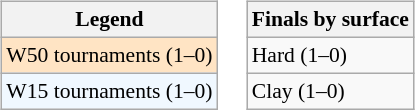<table>
<tr valign=top>
<td><br><table class=wikitable style=font-size:90%;>
<tr>
<th>Legend</th>
</tr>
<tr style="background:#ffe4c4;">
<td>W50 tournaments (1–0)</td>
</tr>
<tr style="background:#f0f8ff;">
<td>W15 tournaments (1–0)</td>
</tr>
</table>
</td>
<td><br><table class=wikitable style=font-size:90%;>
<tr>
<th>Finals by surface</th>
</tr>
<tr>
<td>Hard (1–0)</td>
</tr>
<tr>
<td>Clay (1–0)</td>
</tr>
</table>
</td>
</tr>
</table>
